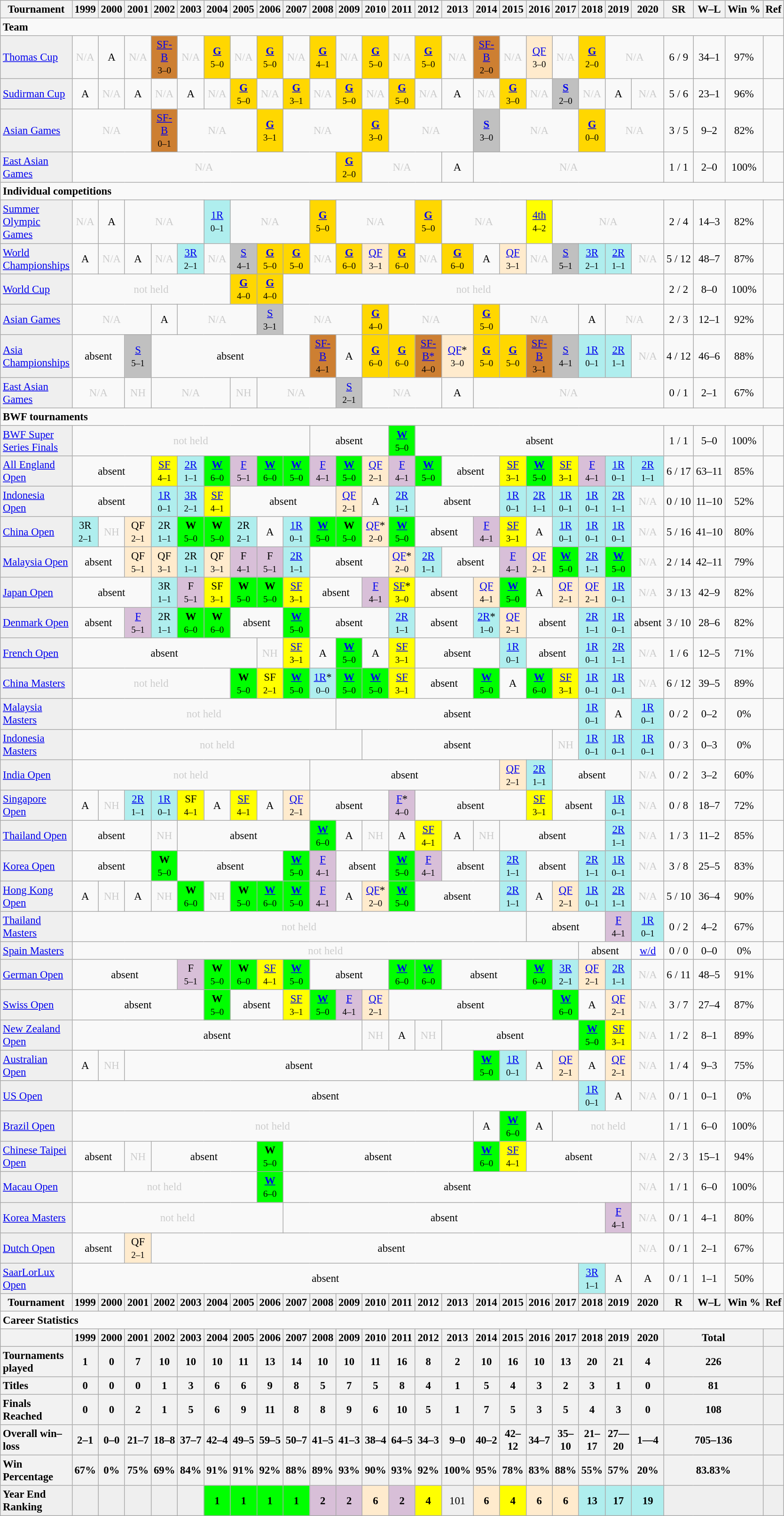<table class=wikitable style="font-size:95%; text-align:center">
<tr>
<th width=20>Tournament</th>
<th width=5>1999</th>
<th width=5>2000</th>
<th width=5>2001</th>
<th width=5>2002</th>
<th width=5>2003</th>
<th width=5>2004</th>
<th width=5>2005</th>
<th width=5>2006</th>
<th width=5>2007</th>
<th width=5>2008</th>
<th width=5>2009</th>
<th width=5>2010</th>
<th width=5>2011</th>
<th width=5>2012</th>
<th width=5>2013</th>
<th width=5>2014</th>
<th width=5>2015</th>
<th width=5>2016</th>
<th width=5>2017</th>
<th width=5>2018</th>
<th width=5>2019</th>
<th width=5>2020</th>
<th>SR</th>
<th>W–L</th>
<th>Win %</th>
<th>Ref</th>
</tr>
<tr>
<td colspan="29" align="left"><strong>Team</strong></td>
</tr>
<tr>
<td bgcolor=efefef align=left><a href='#'>Thomas Cup</a></td>
<td style=color:#ccc>N/A</td>
<td>A</td>
<td style=color:#ccc>N/A</td>
<td bgcolor=cd7f32><a href='#'>SF-B</a><br><small>3–0</small></td>
<td style=color:#ccc>N/A</td>
<td bgcolor=gold><strong><a href='#'>G</a></strong><br><small>5–0</small></td>
<td style=color:#ccc>N/A</td>
<td bgcolor=gold><strong><a href='#'>G</a></strong><br><small>5–0</small></td>
<td style=color:#ccc>N/A</td>
<td bgcolor=gold><strong><a href='#'>G</a></strong><br><small>4–1</small></td>
<td style=color:#ccc>N/A</td>
<td bgcolor=gold><strong><a href='#'>G</a></strong><br><small>5–0</small></td>
<td style=color:#ccc>N/A</td>
<td bgcolor=gold><strong><a href='#'>G</a></strong><br><small>5–0</small></td>
<td style=color:#ccc>N/A</td>
<td bgcolor=cd7f32><a href='#'>SF-B</a><br><small>2–0</small></td>
<td style=color:#ccc>N/A</td>
<td bgcolor=ffebcd><a href='#'>QF</a><br><small>3–0</small></td>
<td style=color:#ccc>N/A</td>
<td bgcolor=gold><strong><a href='#'>G</a></strong><br><small>2–0</small></td>
<td colspan="2" style=color:#ccc>N/A</td>
<td>6 / 9</td>
<td>34–1</td>
<td>97%</td>
<td></td>
</tr>
<tr>
<td bgcolor=efefef align=left><a href='#'>Sudirman Cup</a></td>
<td>A</td>
<td style=color:#ccc>N/A</td>
<td>A</td>
<td style=color:#ccc>N/A</td>
<td>A</td>
<td style=color:#ccc>N/A</td>
<td bgcolor=gold><strong><a href='#'>G</a></strong><br><small>5–0</small></td>
<td style=color:#ccc>N/A</td>
<td bgcolor=gold><strong><a href='#'>G</a></strong><br><small>3–1</small></td>
<td style=color:#ccc>N/A</td>
<td bgcolor=gold><strong><a href='#'>G</a></strong><br><small>5–0</small></td>
<td style=color:#ccc>N/A</td>
<td bgcolor=gold><strong><a href='#'>G</a></strong><br><small>5–0</small></td>
<td style=color:#ccc>N/A</td>
<td>A</td>
<td style=color:#ccc>N/A</td>
<td bgcolor=gold><strong><a href='#'>G</a></strong><br><small>3–0</small></td>
<td style=color:#ccc>N/A</td>
<td bgcolor=silver><strong><a href='#'>S</a></strong><br><small>2–0</small></td>
<td style=color:#ccc>N/A</td>
<td>A</td>
<td style=color:#ccc>N/A</td>
<td>5 / 6</td>
<td>23–1</td>
<td>96%</td>
<td></td>
</tr>
<tr>
<td bgcolor=efefef align=left><a href='#'>Asian Games</a></td>
<td colspan="3" style=color:#ccc>N/A</td>
<td bgcolor=cd7f32><a href='#'>SF-B</a><br><small>0–1</small></td>
<td colspan="3" style=color:#ccc>N/A</td>
<td bgcolor=gold><strong><a href='#'>G</a></strong><br><small>3–1</small></td>
<td colspan="3" style=color:#ccc>N/A</td>
<td bgcolor=gold><strong><a href='#'>G</a></strong><br><small>3–0</small></td>
<td colspan="3" style=color:#ccc>N/A</td>
<td bgcolor=silver><strong><a href='#'>S</a></strong><br><small>3–0</small></td>
<td colspan="3" style=color:#ccc>N/A</td>
<td bgcolor=gold><strong><a href='#'>G</a></strong><br><small>0–0</small></td>
<td colspan="2" style=color:#ccc>N/A</td>
<td>3 / 5</td>
<td>9–2</td>
<td>82%</td>
<td></td>
</tr>
<tr>
<td bgcolor=efefef align=left><a href='#'>East Asian Games</a></td>
<td colspan="10" style=color:#ccc>N/A</td>
<td bgcolor=gold><strong><a href='#'>G</a></strong><br><small>2–0</small></td>
<td colspan="3" style=color:#ccc>N/A</td>
<td>A</td>
<td colspan="7" style=color:#ccc>N/A</td>
<td>1 / 1</td>
<td>2–0</td>
<td>100%</td>
<td></td>
</tr>
<tr>
<td colspan="29" align="left"><strong>Individual competitions</strong></td>
</tr>
<tr>
<td bgcolor=efefef align=left><a href='#'>Summer Olympic Games</a></td>
<td style=color:#ccc>N/A</td>
<td>A</td>
<td colspan="3" style=color:#ccc>N/A</td>
<td bgcolor=afeeee><a href='#'>1R</a><br><small>0–1</small></td>
<td colspan="3" style=color:#ccc>N/A</td>
<td bgcolor=gold><strong><a href='#'>G</a></strong><br><small>5–0</small></td>
<td colspan="3" style=color:#ccc>N/A</td>
<td bgcolor=gold><strong><a href='#'>G</a></strong><br><small>5–0</small></td>
<td colspan="3" style=color:#ccc>N/A</td>
<td bgcolor=yellow><a href='#'>4th</a><br><small>4–2</small></td>
<td colspan="4" style=color:#ccc>N/A</td>
<td>2 / 4</td>
<td>14–3</td>
<td>82%</td>
<td></td>
</tr>
<tr>
<td bgcolor=efefef align=left><a href='#'>World Championships</a></td>
<td>A</td>
<td style=color:#ccc>N/A</td>
<td>A</td>
<td style=color:#ccc>N/A</td>
<td bgcolor=afeeee><a href='#'>3R</a><br><small>2–1</small></td>
<td style=color:#ccc>N/A</td>
<td bgcolor=silver><a href='#'>S</a><br><small>4–1</small></td>
<td bgcolor=gold><strong><a href='#'>G</a></strong><br><small>5–0</small></td>
<td bgcolor=gold><strong><a href='#'>G</a></strong><br><small>5–0</small></td>
<td style=color:#ccc>N/A</td>
<td bgcolor=gold><strong><a href='#'>G</a></strong><br><small>6–0</small></td>
<td bgcolor=ffebcd><a href='#'>QF</a><br><small>3–1</small></td>
<td bgcolor=gold><strong><a href='#'>G</a></strong><br><small>6–0</small></td>
<td style=color:#ccc>N/A</td>
<td bgcolor=gold><strong><a href='#'>G</a></strong><br><small>6–0</small></td>
<td>A</td>
<td bgcolor=ffebcd><a href='#'>QF</a><br><small>3–1</small></td>
<td style=color:#ccc>N/A</td>
<td bgcolor=silver><a href='#'>S</a><br><small>5–1</small></td>
<td bgcolor=afeeee><a href='#'>3R</a><br><small>2–1</small></td>
<td bgcolor=afeeee><a href='#'>2R</a><br><small>1–1</small></td>
<td style=color:#ccc>N/A</td>
<td>5 / 12</td>
<td>48–7</td>
<td>87%</td>
<td></td>
</tr>
<tr>
<td bgcolor=efefef align=left><a href='#'>World Cup</a></td>
<td colspan="6" style=color:#ccc>not held</td>
<td bgcolor=gold><strong><a href='#'>G</a></strong><br><small>4–0</small></td>
<td bgcolor=gold><strong><a href='#'>G</a></strong><br><small>4–0</small></td>
<td colspan="14" style=color:#ccc>not held</td>
<td>2 / 2</td>
<td>8–0</td>
<td>100%</td>
<td></td>
</tr>
<tr>
<td bgcolor=efefef align=left><a href='#'>Asian Games</a></td>
<td colspan="3" style=color:#ccc>N/A</td>
<td>A</td>
<td colspan="3" style=color:#ccc>N/A</td>
<td bgcolor=silver><a href='#'>S</a><br><small>3–1</small></td>
<td colspan="3" style=color:#ccc>N/A</td>
<td bgcolor=gold><strong><a href='#'>G</a></strong><br><small>4–0</small></td>
<td colspan="3" style=color:#ccc>N/A</td>
<td bgcolor=gold><strong><a href='#'>G</a></strong><br><small>5–0</small></td>
<td colspan="3" style=color:#ccc>N/A</td>
<td>A</td>
<td colspan="2" style=color:#ccc>N/A</td>
<td>2 / 3</td>
<td>12–1</td>
<td>92%</td>
<td></td>
</tr>
<tr>
<td bgcolor=efefef align=left><a href='#'>Asia Championships</a></td>
<td colspan="2">absent</td>
<td bgcolor=silver><a href='#'>S</a><br><small>5–1</small></td>
<td colspan="6">absent</td>
<td bgcolor=cd7f32><a href='#'>SF-B</a><br><small>4–1</small></td>
<td>A</td>
<td bgcolor=gold><strong><a href='#'>G</a></strong><br><small>6–0</small></td>
<td bgcolor=gold><strong><a href='#'>G</a></strong><br><small>6–0</small></td>
<td bgcolor=cd7f32><a href='#'>SF-B*</a><br><small>4–0</small></td>
<td bgcolor=ffebcd><a href='#'>QF</a>*<br><small>3–0</small></td>
<td bgcolor=gold><strong><a href='#'>G</a></strong><br><small>5–0</small></td>
<td bgcolor=gold><strong><a href='#'>G</a></strong><br><small>5–0</small></td>
<td bgcolor=cd7f32><a href='#'>SF-B</a><br><small>3–1</small></td>
<td bgcolor=silver><a href='#'>S</a><br><small>4–1</small></td>
<td bgcolor=afeeee><a href='#'>1R</a><br><small>0–1</small></td>
<td bgcolor=afeeee><a href='#'>2R</a><br><small>1–1</small></td>
<td style=color:#ccc>N/A</td>
<td>4 / 12</td>
<td>46–6</td>
<td>88%</td>
<td></td>
</tr>
<tr>
<td bgcolor=efefef align=left><a href='#'>East Asian Games</a></td>
<td colspan="2" style=color:#ccc>N/A</td>
<td style=color:#ccc>NH</td>
<td colspan="3" style=color:#ccc>N/A</td>
<td style=color:#ccc>NH</td>
<td colspan="3" style=color:#ccc>N/A</td>
<td bgcolor=silver><a href='#'>S</a><br><small>2–1</small></td>
<td colspan="3" style=color:#ccc>N/A</td>
<td>A</td>
<td colspan="7" style=color:#ccc>N/A</td>
<td>0 / 1</td>
<td>2–1</td>
<td>67%</td>
<td></td>
</tr>
<tr>
<td colspan="29" align="left"><strong>BWF tournaments</strong></td>
</tr>
<tr>
<td bgcolor=efefef align=left><a href='#'>BWF Super Series Finals</a></td>
<td colspan="9" style=color:#ccc>not held</td>
<td colspan="3">absent</td>
<td bgcolor=00ff00><strong><a href='#'>W</a></strong><br><small>5–0</small></td>
<td colspan="9">absent</td>
<td>1 / 1</td>
<td>5–0</td>
<td>100%</td>
<td></td>
</tr>
<tr>
<td bgcolor=efefef align=left><a href='#'>All England Open</a></td>
<td colspan="3">absent</td>
<td bgcolor=yellow><a href='#'>SF</a><br><small>4–1</small></td>
<td bgcolor=afeeee><a href='#'>2R</a><br><small>1–1</small></td>
<td bgcolor=00ff00><strong><a href='#'>W</a></strong><br><small>6–0</small></td>
<td bgcolor=d8bfd8><a href='#'>F</a><br><small>5–1</small></td>
<td bgcolor=00ff00><strong><a href='#'>W</a></strong><br><small>6–0</small></td>
<td bgcolor=00ff00><strong><a href='#'>W</a></strong><br><small>5–0</small></td>
<td bgcolor=d8bfd8><a href='#'>F</a><br><small>4–1</small></td>
<td bgcolor=00ff00><strong><a href='#'>W</a></strong><br><small>5–0</small></td>
<td bgcolor=ffebcd><a href='#'>QF</a><br><small>2–1</small></td>
<td bgcolor=d8bfd8><a href='#'>F</a><br><small>4–1</small></td>
<td bgcolor=00ff00><strong><a href='#'>W</a></strong><br><small>5–0</small></td>
<td colspan="2">absent</td>
<td bgcolor=yellow><a href='#'>SF</a><br><small>3–1</small></td>
<td bgcolor=00ff00><strong><a href='#'>W</a></strong><br><small>5–0</small></td>
<td bgcolor=yellow><a href='#'>SF</a><br><small>3–1</small></td>
<td bgcolor=d8bfd8><a href='#'>F</a><br><small>4–1</small></td>
<td bgcolor=afeeee><a href='#'>1R</a><br><small>0–1</small></td>
<td bgcolor=afeeee><a href='#'>2R</a><br><small>1–1</small></td>
<td>6 / 17</td>
<td>63–11</td>
<td>85%</td>
<td></td>
</tr>
<tr>
<td bgcolor=efefef align=left><a href='#'>Indonesia Open</a></td>
<td colspan="3">absent</td>
<td bgcolor=afeeee><a href='#'>1R</a><br><small>0–1</small></td>
<td bgcolor=afeeee><a href='#'>3R</a><br><small>2–1</small></td>
<td bgcolor=yellow><a href='#'>SF</a><br><small>4–1</small></td>
<td colspan="4">absent</td>
<td bgcolor=ffebcd><a href='#'>QF</a><br><small>2–1</small></td>
<td>A</td>
<td bgcolor=afeeee><a href='#'>2R</a><br><small>1–1</small></td>
<td colspan="3">absent</td>
<td bgcolor=afeeee><a href='#'>1R</a><br><small>0–1</small></td>
<td bgcolor=afeeee><a href='#'>2R</a><br><small>1–1</small></td>
<td bgcolor=afeeee><a href='#'>1R</a><br><small>0–1</small></td>
<td bgcolor=afeeee><a href='#'>1R</a><br><small>0–1</small></td>
<td bgcolor=afeeee><a href='#'>2R</a><br><small>1–1</small></td>
<td style=color:#ccc>N/A</td>
<td>0 / 10</td>
<td>11–10</td>
<td>52%</td>
<td></td>
</tr>
<tr>
<td bgcolor=efefef align=left><a href='#'>China Open</a></td>
<td bgcolor=afeeee>3R<br><small>2–1</small></td>
<td style=color:#ccc>NH</td>
<td bgcolor=ffebcd>QF<br><small>2–1</small></td>
<td bgcolor=afeeee>2R<br><small>1–1</small></td>
<td bgcolor=00ff00><strong>W</strong><br><small>5–0</small></td>
<td bgcolor=00ff00><strong>W</strong><br><small>5–0</small></td>
<td bgcolor=afeeee>2R<br><small>2–1</small></td>
<td>A</td>
<td bgcolor=afeeee><a href='#'>1R</a><br><small>0–1</small></td>
<td bgcolor=00ff00><strong><a href='#'>W</a></strong><br><small>5–0</small></td>
<td bgcolor=00ff00><strong>W</strong><br><small>5–0</small></td>
<td bgcolor=ffebcd><a href='#'>QF</a>*<br><small>2–0</small></td>
<td bgcolor=00ff00><strong><a href='#'>W</a></strong><br><small>5–0</small></td>
<td colspan="2">absent</td>
<td bgcolor=d8bfd8><a href='#'>F</a><br><small>4–1</small></td>
<td bgcolor=yellow><a href='#'>SF</a><br><small>3–1</small></td>
<td>A</td>
<td bgcolor=afeeee><a href='#'>1R</a><br><small>0–1</small></td>
<td bgcolor=afeeee><a href='#'>1R</a><br><small>0–1</small></td>
<td bgcolor=afeeee><a href='#'>1R</a><br><small>0–1</small></td>
<td style=color:#ccc>N/A</td>
<td>5 / 16</td>
<td>41–10</td>
<td>80%</td>
<td></td>
</tr>
<tr>
<td bgcolor=efefef align=left><a href='#'>Malaysia Open</a></td>
<td colspan="2">absent</td>
<td bgcolor=ffebcd>QF<br><small>5–1</small></td>
<td bgcolor=ffebcd>QF<br><small>3–1</small></td>
<td bgcolor=afeeee>2R<br><small>1–1</small></td>
<td bgcolor=ffebcd>QF<br><small>3–1</small></td>
<td bgcolor=d8bfd8>F<br><small>4–1</small></td>
<td bgcolor=d8bfd8>F<br><small>5–1</small></td>
<td bgcolor=afeeee><a href='#'>2R</a><br><small>1–1</small></td>
<td colspan="3">absent</td>
<td bgcolor=ffebcd><a href='#'>QF</a>*<br><small>2–0</small></td>
<td bgcolor=afeeee><a href='#'>2R</a><br><small>1–1</small></td>
<td colspan="2">absent</td>
<td bgcolor=d8bfd8><a href='#'>F</a><br><small>4–1</small></td>
<td bgcolor=ffebcd><a href='#'>QF</a><br><small>2–1</small></td>
<td bgcolor=00ff00><strong><a href='#'>W</a></strong><br><small>5–0</small></td>
<td bgcolor=afeeee><a href='#'>2R</a><br><small>1–1</small></td>
<td bgcolor=00ff00><strong><a href='#'>W</a></strong><br><small>5–0</small></td>
<td style=color:#ccc>N/A</td>
<td>2 / 14</td>
<td>42–11</td>
<td>79%</td>
<td></td>
</tr>
<tr>
<td bgcolor=efefef align=left><a href='#'>Japan Open</a></td>
<td colspan="3">absent</td>
<td bgcolor=afeeee>3R<br><small>1–1</small></td>
<td bgcolor=d8bfd8>F<br><small>5–1</small></td>
<td bgcolor=yellow>SF<br><small>3–1</small></td>
<td bgcolor=00ff00><strong>W</strong><br><small>5–0</small></td>
<td bgcolor=00ff00><strong>W</strong><br><small>5–0</small></td>
<td bgcolor=yellow><a href='#'>SF</a><br><small>3–1</small></td>
<td colspan="2">absent</td>
<td bgcolor=d8bfd8><a href='#'>F</a><br><small>4–1</small></td>
<td bgcolor=yellow><a href='#'>SF</a>*<br><small>3–0</small></td>
<td colspan="2">absent</td>
<td bgcolor=ffebcd><a href='#'>QF</a><br><small>4–1</small></td>
<td bgcolor=00ff00><strong><a href='#'>W</a></strong><br><small>5–0</small></td>
<td>A</td>
<td bgcolor=ffebcd><a href='#'>QF</a><br><small>2–1</small></td>
<td bgcolor=ffebcd><a href='#'>QF</a><br><small>2–1</small></td>
<td bgcolor=afeeee><a href='#'>1R</a><br><small>0–1</small></td>
<td style=color:#ccc>N/A</td>
<td>3 / 13</td>
<td>42–9</td>
<td>82%</td>
<td></td>
</tr>
<tr>
<td bgcolor=efefef align=left><a href='#'>Denmark Open</a></td>
<td colspan="2">absent</td>
<td bgcolor=d8bfd8><a href='#'>F</a><br><small>5–1</small></td>
<td bgcolor=afeeee>2R<br><small>1–1</small></td>
<td bgcolor=00ff00><strong>W</strong><br><small>6–0</small></td>
<td bgcolor=00ff00><strong>W</strong><br><small>6–0</small></td>
<td colspan="2">absent</td>
<td bgcolor=00ff00><strong><a href='#'>W</a></strong><br><small>5–0</small></td>
<td colspan="3">absent</td>
<td bgcolor=afeeee><a href='#'>2R</a><br><small>1–1</small></td>
<td colspan="2">absent</td>
<td bgcolor=afeeee><a href='#'>2R</a>*<br><small>1–0</small></td>
<td bgcolor=ffebcd><a href='#'>QF</a><br><small>2–1</small></td>
<td colspan="2">absent</td>
<td bgcolor=afeeee><a href='#'>2R</a><br><small>1–1</small></td>
<td bgcolor=afeeee><a href='#'>1R</a><br><small>0–1</small></td>
<td>absent</td>
<td>3 / 10</td>
<td>28–6</td>
<td>82%</td>
<td></td>
</tr>
<tr>
<td bgcolor=efefef align=left><a href='#'>French Open</a></td>
<td colspan="7">absent</td>
<td style=color:#ccc>NH</td>
<td bgcolor=yellow><a href='#'>SF</a><br><small>3–1</small></td>
<td>A</td>
<td bgcolor=00ff00><strong><a href='#'>W</a></strong><br><small>5–0</small></td>
<td>A</td>
<td bgcolor=yellow><a href='#'>SF</a><br><small>3–1</small></td>
<td colspan="3">absent</td>
<td bgcolor=afeeee><a href='#'>1R</a><br><small>0–1</small></td>
<td colspan="2">absent</td>
<td bgcolor=afeeee><a href='#'>1R</a><br><small>0–1</small></td>
<td bgcolor=afeeee><a href='#'>2R</a><br><small>1–1</small></td>
<td style=color:#ccc>N/A</td>
<td>1 / 6</td>
<td>12–5</td>
<td>71%</td>
<td></td>
</tr>
<tr>
<td bgcolor=efefef align=left><a href='#'>China Masters</a></td>
<td colspan="6"  style=color:#ccc>not held</td>
<td bgcolor=00ff00><strong>W</strong><br><small>5–0</small></td>
<td bgcolor=yellow>SF<br><small>2–1</small></td>
<td bgcolor=00ff00><strong><a href='#'>W</a></strong><br><small>5–0</small></td>
<td bgcolor=afeeee><a href='#'>1R</a>*<br><small>0–0</small></td>
<td bgcolor=00ff00><strong><a href='#'>W</a></strong><br><small>5–0</small></td>
<td bgcolor=00ff00><strong><a href='#'>W</a></strong><br><small>5–0</small></td>
<td bgcolor=yellow><a href='#'>SF</a><br><small>3–1</small></td>
<td colspan="2">absent</td>
<td bgcolor=00ff00><strong><a href='#'>W</a></strong><br><small>5–0</small></td>
<td>A</td>
<td bgcolor=00ff00><strong><a href='#'>W</a></strong><br><small>6–0</small></td>
<td bgcolor=yellow><a href='#'>SF</a><br><small>3–1</small></td>
<td bgcolor=afeeee><a href='#'>1R</a><br><small>0–1</small></td>
<td bgcolor=afeeee><a href='#'>1R</a><br><small>0–1</small></td>
<td style=color:#ccc>N/A</td>
<td>6 / 12</td>
<td>39–5</td>
<td>89%</td>
<td></td>
</tr>
<tr>
<td bgcolor=efefef align=left><a href='#'>Malaysia Masters</a></td>
<td colspan="10" style=color:#ccc>not held</td>
<td colspan="9">absent</td>
<td bgcolor=afeeee><a href='#'>1R</a><br><small>0–1</small></td>
<td>A</td>
<td bgcolor=afeeee><a href='#'>1R</a><br><small>0–1</small></td>
<td>0 / 2</td>
<td>0–2</td>
<td>0%</td>
<td></td>
</tr>
<tr>
<td bgcolor=efefef align=left><a href='#'>Indonesia Masters</a></td>
<td colspan="11" style=color:#ccc>not held</td>
<td colspan="7">absent</td>
<td style=color:#ccc>NH</td>
<td bgcolor=afeeee><a href='#'>1R</a><br><small>0–1</small></td>
<td bgcolor=afeeee><a href='#'>1R</a><br><small>0–1</small></td>
<td bgcolor=afeeee><a href='#'>1R</a><br><small>0–1</small></td>
<td>0 / 3</td>
<td>0–3</td>
<td>0%</td>
<td></td>
</tr>
<tr>
<td bgcolor=efefef align=left><a href='#'>India Open</a></td>
<td colspan="9" style=color:#ccc>not held</td>
<td colspan="7">absent</td>
<td bgcolor=ffebcd><a href='#'>QF</a><br><small>2–1</small></td>
<td bgcolor=afeeee><a href='#'>2R</a><br><small>1–1</small></td>
<td colspan="3">absent</td>
<td style=color:#ccc>N/A</td>
<td>0 / 2</td>
<td>3–2</td>
<td>60%</td>
<td></td>
</tr>
<tr>
<td bgcolor=efefef align=left><a href='#'>Singapore Open</a></td>
<td>A</td>
<td style=color:#ccc>NH</td>
<td bgcolor=afeeee><a href='#'>2R</a><br><small>1–1</small></td>
<td bgcolor=afeeee><a href='#'>1R</a><br><small>0–1</small></td>
<td bgcolor=yellow>SF<br><small>4–1</small></td>
<td>A</td>
<td bgcolor=yellow><a href='#'>SF</a><br><small>4–1</small></td>
<td>A</td>
<td bgcolor=ffebcd><a href='#'>QF</a><br><small>2–1</small></td>
<td colspan="3">absent</td>
<td bgcolor=d8bfd8><a href='#'>F</a>*<br><small>4–0</small></td>
<td colspan="4">absent</td>
<td bgcolor=yellow><a href='#'>SF</a><br><small>3–1</small></td>
<td colspan="2">absent</td>
<td bgcolor=afeeee><a href='#'>1R</a><br><small>0–1</small></td>
<td style=color:#ccc>N/A</td>
<td>0 / 8</td>
<td>18–7</td>
<td>72%</td>
<td></td>
</tr>
<tr>
<td bgcolor=efefef align=left><a href='#'>Thailand Open</a></td>
<td colspan="3">absent</td>
<td style=color:#ccc>NH</td>
<td colspan="5">absent</td>
<td bgcolor=00ff00><strong><a href='#'>W</a></strong><br><small>6–0</small></td>
<td>A</td>
<td style=color:#ccc>NH</td>
<td>A</td>
<td bgcolor=yellow><a href='#'>SF</a><br><small>4–1</small></td>
<td>A</td>
<td style=color:#ccc>NH</td>
<td colspan="4">absent</td>
<td bgcolor=afeeee><a href='#'>2R</a><br><small>1–1</small></td>
<td style=color:#ccc>N/A</td>
<td>1 / 3</td>
<td>11–2</td>
<td>85%</td>
<td></td>
</tr>
<tr>
<td bgcolor=efefef align=left><a href='#'>Korea Open</a></td>
<td colspan="3">absent</td>
<td bgcolor=00ff00><strong>W</strong><br><small>5–0</small></td>
<td colspan="4">absent</td>
<td bgcolor=00ff00><strong><a href='#'>W</a></strong><br><small>5–0</small></td>
<td bgcolor=d8bfd8><a href='#'>F</a><br><small>4–1</small></td>
<td colspan="2">absent</td>
<td bgcolor=00ff00><strong><a href='#'>W</a></strong><br><small>5–0</small></td>
<td bgcolor=d8bfd8><a href='#'>F</a><br><small>4–1</small></td>
<td colspan="2">absent</td>
<td bgcolor=afeeee><a href='#'>2R</a><br><small>1–1</small></td>
<td colspan="2">absent</td>
<td bgcolor=afeeee><a href='#'>2R</a><br><small>1–1</small></td>
<td bgcolor=afeeee><a href='#'>1R</a><br><small>0–1</small></td>
<td style=color:#ccc>N/A</td>
<td>3 / 8</td>
<td>25–5</td>
<td>83%</td>
<td></td>
</tr>
<tr>
<td bgcolor=efefef align=left><a href='#'>Hong Kong Open</a></td>
<td>A</td>
<td style=color:#ccc>NH</td>
<td>A</td>
<td style=color:#ccc>NH</td>
<td bgcolor=00ff00><strong>W</strong><br><small>6–0</small></td>
<td style=color:#ccc>NH</td>
<td bgcolor=00ff00><strong>W</strong><br><small>5–0</small></td>
<td bgcolor=00ff00><strong><a href='#'>W</a></strong><br><small>6–0</small></td>
<td bgcolor=00ff00><strong><a href='#'>W</a></strong><br><small>5–0</small></td>
<td bgcolor=d8bfd8><a href='#'>F</a><br><small>4–1</small></td>
<td>A</td>
<td bgcolor=ffebcd><a href='#'>QF</a>*<br><small>2–0</small></td>
<td bgcolor=00ff00><strong><a href='#'>W</a></strong><br><small>5–0</small></td>
<td colspan="3">absent</td>
<td bgcolor=afeeee><a href='#'>2R</a><br><small>1–1</small></td>
<td>A</td>
<td bgcolor=ffebcd><a href='#'>QF</a><br><small>2–1</small></td>
<td bgcolor=afeeee><a href='#'>1R</a><br><small>0–1</small></td>
<td bgcolor=afeeee><a href='#'>2R</a><br><small>1–1</small></td>
<td style=color:#ccc>N/A</td>
<td>5 / 10</td>
<td>36–4</td>
<td>90%</td>
<td></td>
</tr>
<tr>
<td bgcolor=efefef align=left><a href='#'>Thailand Masters</a></td>
<td colspan="17" style=color:#ccc>not held</td>
<td colspan="3">absent</td>
<td bgcolor=d8bfd8><a href='#'>F</a><br><small>4–1</small></td>
<td bgcolor=afeeee><a href='#'>1R</a><br><small>0–1</small></td>
<td>0 / 2</td>
<td>4–2</td>
<td>67%</td>
<td></td>
</tr>
<tr>
<td bgcolor=efefef align=left><a href='#'>Spain Masters</a></td>
<td colspan="19" style=color:#ccc>not held</td>
<td colspan="2">absent</td>
<td><a href='#'>w/d</a></td>
<td>0 / 0</td>
<td>0–0</td>
<td>0%</td>
<td></td>
</tr>
<tr>
<td bgcolor=efefef align=left><a href='#'>German Open</a></td>
<td colspan="4">absent</td>
<td bgcolor=d8bfd8>F<br><small>5–1</small></td>
<td bgcolor=00ff00><strong>W</strong><br><small>5–0</small></td>
<td bgcolor=00ff00><strong>W</strong><br><small>6–0</small></td>
<td bgcolor=yellow><a href='#'>SF</a><br><small>4–1</small></td>
<td bgcolor=00ff00><strong><a href='#'>W</a></strong><br><small>5–0</small></td>
<td colspan="3">absent</td>
<td bgcolor=00ff00><strong><a href='#'>W</a></strong><br><small>6–0</small></td>
<td bgcolor=00ff00><strong><a href='#'>W</a></strong><br><small>6–0</small></td>
<td colspan="3">absent</td>
<td bgcolor=00ff00><strong><a href='#'>W</a></strong><br><small>6–0</small></td>
<td bgcolor=afeeee><a href='#'>3R</a><br><small>2–1</small></td>
<td bgcolor=ffebcd><a href='#'>QF</a><br><small>2–1</small></td>
<td bgcolor=afeeee><a href='#'>2R</a><br><small>1–1</small></td>
<td style=color:#ccc>N/A</td>
<td>6 / 11</td>
<td>48–5</td>
<td>91%</td>
<td></td>
</tr>
<tr>
<td bgcolor=efefef align=left><a href='#'>Swiss Open</a></td>
<td colspan="5">absent</td>
<td bgcolor=00ff00><strong>W</strong><br><small>5–0</small></td>
<td colspan="2">absent</td>
<td bgcolor=yellow><a href='#'>SF</a><br><small>3–1</small></td>
<td bgcolor=00ff00><strong><a href='#'>W</a></strong><br><small>5–0</small></td>
<td bgcolor=d8bfd8><a href='#'>F</a><br><small>4–1</small></td>
<td bgcolor=ffebcd><a href='#'>QF</a><br><small>2–1</small></td>
<td colspan="6">absent</td>
<td bgcolor=00ff00><strong><a href='#'>W</a></strong><br><small>6–0</small></td>
<td>A</td>
<td bgcolor=ffebcd><a href='#'>QF</a><br><small>2–1</small></td>
<td style=color:#ccc>N/A</td>
<td>3 / 7</td>
<td>27–4</td>
<td>87%</td>
<td></td>
</tr>
<tr>
<td bgcolor=efefef align=left><a href='#'>New Zealand Open</a></td>
<td colspan="11">absent</td>
<td style=color:#ccc>NH</td>
<td>A</td>
<td style=color:#ccc>NH</td>
<td colspan="5">absent</td>
<td bgcolor=00ff00><strong><a href='#'>W</a></strong><br><small>5–0</small></td>
<td bgcolor=yellow><a href='#'>SF</a><br><small>3–1</small></td>
<td style=color:#ccc>N/A</td>
<td>1 / 2</td>
<td>8–1</td>
<td>89%</td>
<td></td>
</tr>
<tr>
<td bgcolor=efefef align=left><a href='#'>Australian Open</a></td>
<td>A</td>
<td style=color:#ccc>NH</td>
<td colspan="13">absent</td>
<td bgcolor=00ff00><strong><a href='#'>W</a></strong><br><small>5–0</small></td>
<td bgcolor=afeeee><a href='#'>1R</a><br><small>0–1</small></td>
<td>A</td>
<td bgcolor=ffebcd><a href='#'>QF</a><br><small>2–1</small></td>
<td>A</td>
<td bgcolor=ffebcd><a href='#'>QF</a><br><small>2–1</small></td>
<td style=color:#ccc>N/A</td>
<td>1 / 4</td>
<td>9–3</td>
<td>75%</td>
<td></td>
</tr>
<tr>
<td bgcolor=efefef align=left><a href='#'>US Open</a></td>
<td colspan="19">absent</td>
<td bgcolor=afeeee><a href='#'>1R</a><br><small>0–1</small></td>
<td>A</td>
<td style=color:#ccc>N/A</td>
<td>0 / 1</td>
<td>0–1</td>
<td>0%</td>
<td></td>
</tr>
<tr>
<td bgcolor=efefef align=left><a href='#'>Brazil Open</a></td>
<td colspan="15" style=color:#ccc>not held</td>
<td>A</td>
<td bgcolor=00ff00><strong><a href='#'>W</a></strong><br><small>6–0</small></td>
<td>A</td>
<td colspan="4" style=color:#ccc>not held</td>
<td>1 / 1</td>
<td>6–0</td>
<td>100%</td>
<td></td>
</tr>
<tr>
<td bgcolor=efefef align=left><a href='#'>Chinese Taipei Open</a></td>
<td colspan="2">absent</td>
<td style=color:#ccc>NH</td>
<td colspan="4">absent</td>
<td bgcolor=00ff00><strong>W</strong><br><small>5–0</small></td>
<td colspan="7">absent</td>
<td bgcolor=00ff00><strong><a href='#'>W</a></strong><br><small>6–0</small></td>
<td bgcolor=yellow><a href='#'>SF</a><br><small>4–1</small></td>
<td colspan="4">absent</td>
<td style=color:#ccc>N/A</td>
<td>2 / 3</td>
<td>15–1</td>
<td>94%</td>
<td></td>
</tr>
<tr>
<td bgcolor=efefef align=left><a href='#'>Macau Open</a></td>
<td colspan="7" style=color:#ccc>not held</td>
<td bgcolor=00ff00><strong><a href='#'>W</a></strong><br><small>6–0</small></td>
<td colspan="13">absent</td>
<td style=color:#ccc>N/A</td>
<td>1 / 1</td>
<td>6–0</td>
<td>100%</td>
<td></td>
</tr>
<tr>
<td bgcolor=efefef align=left><a href='#'>Korea Masters</a></td>
<td colspan="8" style=color:#ccc>not held</td>
<td colspan="12">absent</td>
<td bgcolor=d8bfd8><a href='#'>F</a><br><small>4–1</small></td>
<td style=color:#ccc>N/A</td>
<td>0 / 1</td>
<td>4–1</td>
<td>80%</td>
<td></td>
</tr>
<tr>
<td bgcolor=efefef align=left><a href='#'>Dutch Open</a></td>
<td colspan="2">absent</td>
<td bgcolor=ffebcd>QF<br><small>2–1</small></td>
<td colspan="18">absent</td>
<td style=color:#ccc>N/A</td>
<td>0 / 1</td>
<td>2–1</td>
<td>67%</td>
<td></td>
</tr>
<tr>
<td bgcolor=efefef align=left><a href='#'>SaarLorLux Open</a></td>
<td colspan="19">absent</td>
<td bgcolor=afeeee><a href='#'>3R</a><br><small>1–1</small></td>
<td>A</td>
<td>A</td>
<td>0 / 1</td>
<td>1–1</td>
<td>50%</td>
<td></td>
</tr>
<tr>
<th width=20>Tournament</th>
<th width=5>1999</th>
<th width=5>2000</th>
<th width=5>2001</th>
<th width=5>2002</th>
<th width=5>2003</th>
<th width=5>2004</th>
<th width=5>2005</th>
<th width=5>2006</th>
<th width=5>2007</th>
<th width=5>2008</th>
<th width=5>2009</th>
<th width=5>2010</th>
<th width=5>2011</th>
<th width=5>2012</th>
<th width=5>2013</th>
<th width=5>2014</th>
<th width=5>2015</th>
<th width=5>2016</th>
<th width=5>2017</th>
<th width=5>2018</th>
<th width=5>2019</th>
<th width=5>2020</th>
<th>R</th>
<th>W–L</th>
<th>Win %</th>
<th>Ref</th>
</tr>
<tr>
<td colspan="29" align="left"><strong>Career Statistics</strong></td>
</tr>
<tr>
<th></th>
<th>1999</th>
<th>2000</th>
<th>2001</th>
<th>2002</th>
<th>2003</th>
<th>2004</th>
<th>2005</th>
<th>2006</th>
<th>2007</th>
<th>2008</th>
<th>2009</th>
<th>2010</th>
<th>2011</th>
<th>2012</th>
<th>2013</th>
<th>2014</th>
<th>2015</th>
<th>2016</th>
<th>2017</th>
<th>2018</th>
<th>2019</th>
<th>2020</th>
<th colspan="3">Total</th>
<th></th>
</tr>
<tr>
<th style="text-align:left"><strong>Tournaments played</strong></th>
<th>1</th>
<th>0</th>
<th>7</th>
<th>10</th>
<th>10</th>
<th>10</th>
<th>11</th>
<th>13</th>
<th>14</th>
<th>10</th>
<th>10</th>
<th>11</th>
<th>16</th>
<th>8</th>
<th>2</th>
<th>10</th>
<th>16</th>
<th>10</th>
<th>13</th>
<th>20</th>
<th>21</th>
<th>4</th>
<th colspan="3">226</th>
<th></th>
</tr>
<tr>
<th style="text-align:left"><strong>Titles</strong></th>
<th>0</th>
<th>0</th>
<th>0</th>
<th>1</th>
<th>3</th>
<th>6</th>
<th>6</th>
<th>9</th>
<th>8</th>
<th>5</th>
<th>7</th>
<th>5</th>
<th>8</th>
<th>4</th>
<th>1</th>
<th>5</th>
<th>4</th>
<th>3</th>
<th>2</th>
<th>3</th>
<th>1</th>
<th>0</th>
<th colspan="3">81</th>
<th></th>
</tr>
<tr>
<th style="text-align:left"><strong>Finals Reached </strong></th>
<th>0</th>
<th>0</th>
<th>2</th>
<th>1</th>
<th>5</th>
<th>6</th>
<th>9</th>
<th>11</th>
<th>8</th>
<th>8</th>
<th>9</th>
<th>6</th>
<th>10</th>
<th>5</th>
<th>1</th>
<th>7</th>
<th>5</th>
<th>3</th>
<th>5</th>
<th>4</th>
<th>3</th>
<th>0</th>
<th colspan="3">108</th>
<th></th>
</tr>
<tr>
<th style="text-align:left"><strong>Overall win–loss</strong></th>
<th>2–1</th>
<th>0–0</th>
<th>21–7</th>
<th>18–8</th>
<th>37–7</th>
<th>42–4</th>
<th>49–5</th>
<th>59–5</th>
<th>50–7</th>
<th>41–5</th>
<th>41–3</th>
<th>38–4</th>
<th>64–5</th>
<th>34–3</th>
<th>9–0</th>
<th>40–2</th>
<th>42–12</th>
<th>34–7</th>
<th>35–10</th>
<th>21–17</th>
<th>27—20</th>
<th>1—4</th>
<th colspan="3">705–136</th>
<th></th>
</tr>
<tr>
<th style="text-align:left"><strong>Win Percentage</strong></th>
<th>67%</th>
<th>0%</th>
<th>75%</th>
<th>69%</th>
<th>84%</th>
<th>91%</th>
<th>91%</th>
<th>92%</th>
<th>88%</th>
<th>89%</th>
<th>93%</th>
<th>90%</th>
<th>93%</th>
<th>92%</th>
<th>100%</th>
<th>95%</th>
<th>78%</th>
<th>83%</th>
<th>88%</th>
<th>55%</th>
<th>57%</th>
<th>20%</th>
<th colspan="3">83.83%</th>
<th></th>
</tr>
<tr bgcolor="efefef">
<td align="left"><strong>Year End Ranking</strong></td>
<td></td>
<td></td>
<td></td>
<td></td>
<td></td>
<td bgcolor="00ff00"><strong>1</strong></td>
<td bgcolor="00ff00"><strong>1</strong></td>
<td bgcolor="00ff00"><strong>1</strong></td>
<td bgcolor="00ff00"><strong>1</strong></td>
<td bgcolor="thistle"><strong>2</strong></td>
<td bgcolor="thistle"><strong>2</strong></td>
<td bgcolor="ffebcd"><strong>6</strong></td>
<td bgcolor="thistle"><strong>2</strong></td>
<td bgcolor="yellow"><strong>4</strong></td>
<td>101</td>
<td bgcolor="ffebcd"><strong>6</strong></td>
<td bgcolor="yellow"><strong>4</strong></td>
<td bgcolor="ffebcd"><strong>6</strong></td>
<td bgcolor="ffebcd"><strong>6</strong></td>
<td bgcolor="afeeee"><strong>13</strong></td>
<td bgcolor="afeeee"><strong>17</strong></td>
<td bgcolor="afeeee"><strong>19</strong></td>
<td colspan="3"></td>
<td></td>
</tr>
</table>
